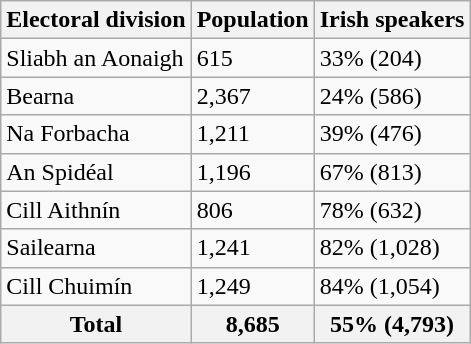<table class="wikitable sortable">
<tr>
<th scope="col">Electoral division</th>
<th scope="col">Population</th>
<th scope="col">Irish speakers</th>
</tr>
<tr>
<td lang="ga">Sliabh an Aonaigh</td>
<td>615</td>
<td>33%  (204)</td>
</tr>
<tr>
<td lang="ga">Bearna</td>
<td>2,367</td>
<td>24%  (586)</td>
</tr>
<tr>
<td lang="ga">Na Forbacha</td>
<td>1,211</td>
<td>39% (476)</td>
</tr>
<tr>
<td lang="ga">An Spidéal</td>
<td>1,196</td>
<td>67% (813)</td>
</tr>
<tr>
<td lang="ga">Cill Aithnín</td>
<td>806</td>
<td>78% (632)</td>
</tr>
<tr>
<td lang="ga">Sailearna</td>
<td>1,241</td>
<td>82% (1,028)</td>
</tr>
<tr>
<td lang="ga">Cill Chuimín</td>
<td>1,249</td>
<td>84% (1,054)</td>
</tr>
<tr>
<th>Total</th>
<th>8,685</th>
<th>55% (4,793)</th>
</tr>
</table>
